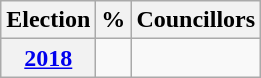<table class="wikitable" style="text-align: center;">
<tr>
<th>Election</th>
<th>%</th>
<th>Councillors</th>
</tr>
<tr>
<th><a href='#'>2018</a></th>
<td></td>
<td></td>
</tr>
</table>
